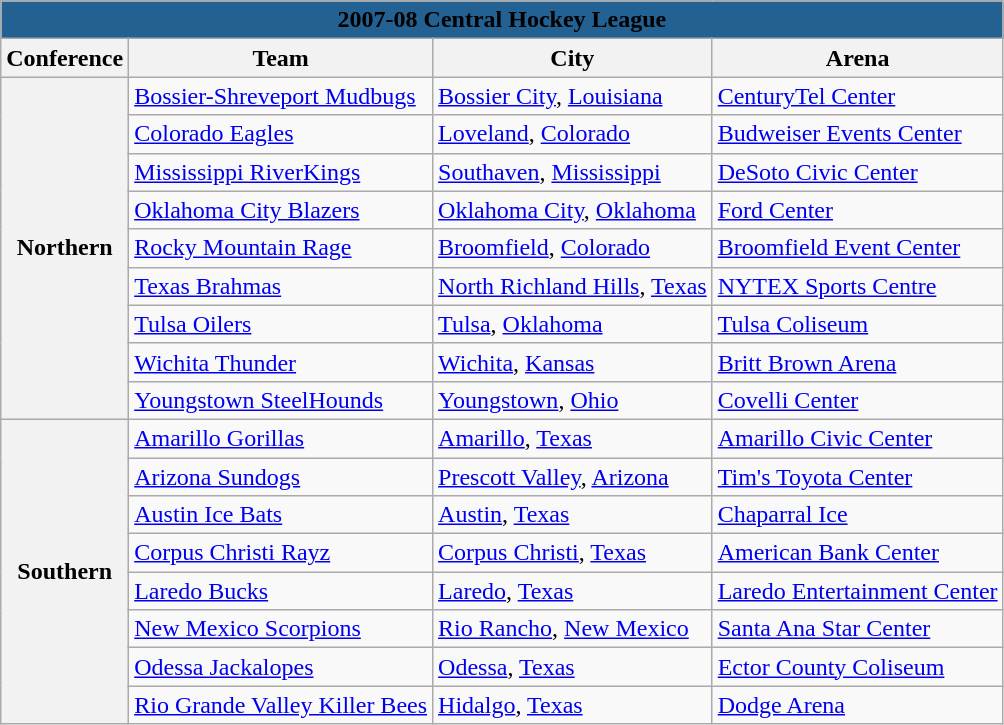<table class="wikitable" style="width:auto">
<tr>
<td bgcolor="#236192" align="center" colspan="5"><strong><span>2007-08 Central Hockey League</span></strong></td>
</tr>
<tr>
<th>Conference</th>
<th>Team</th>
<th>City</th>
<th>Arena</th>
</tr>
<tr>
<th rowspan="9">Northern</th>
<td><a href='#'>Bossier-Shreveport Mudbugs</a></td>
<td><a href='#'>Bossier City</a>, <a href='#'>Louisiana</a></td>
<td><a href='#'>CenturyTel Center</a></td>
</tr>
<tr>
<td><a href='#'>Colorado Eagles</a></td>
<td><a href='#'>Loveland</a>, <a href='#'>Colorado</a></td>
<td><a href='#'>Budweiser Events Center</a></td>
</tr>
<tr>
<td><a href='#'>Mississippi RiverKings</a></td>
<td><a href='#'>Southaven</a>, <a href='#'>Mississippi</a></td>
<td><a href='#'>DeSoto Civic Center</a></td>
</tr>
<tr>
<td><a href='#'>Oklahoma City Blazers</a></td>
<td><a href='#'>Oklahoma City</a>, <a href='#'>Oklahoma</a></td>
<td><a href='#'>Ford Center</a></td>
</tr>
<tr>
<td><a href='#'>Rocky Mountain Rage</a></td>
<td><a href='#'>Broomfield</a>, <a href='#'>Colorado</a></td>
<td><a href='#'>Broomfield Event Center</a></td>
</tr>
<tr>
<td><a href='#'>Texas Brahmas</a></td>
<td><a href='#'>North Richland Hills</a>, <a href='#'>Texas</a></td>
<td><a href='#'>NYTEX Sports Centre</a></td>
</tr>
<tr>
<td><a href='#'>Tulsa Oilers</a></td>
<td><a href='#'>Tulsa</a>, <a href='#'>Oklahoma</a></td>
<td><a href='#'>Tulsa Coliseum</a></td>
</tr>
<tr>
<td><a href='#'>Wichita Thunder</a></td>
<td><a href='#'>Wichita</a>, <a href='#'>Kansas</a></td>
<td><a href='#'>Britt Brown Arena</a></td>
</tr>
<tr>
<td><a href='#'>Youngstown SteelHounds</a></td>
<td><a href='#'>Youngstown</a>, <a href='#'>Ohio</a></td>
<td><a href='#'>Covelli Center</a></td>
</tr>
<tr>
<th rowspan="8">Southern</th>
<td><a href='#'>Amarillo Gorillas</a></td>
<td><a href='#'>Amarillo</a>, <a href='#'>Texas</a></td>
<td><a href='#'>Amarillo Civic Center</a></td>
</tr>
<tr>
<td><a href='#'>Arizona Sundogs</a></td>
<td><a href='#'>Prescott Valley</a>, <a href='#'>Arizona</a></td>
<td><a href='#'>Tim's Toyota Center</a></td>
</tr>
<tr>
<td><a href='#'>Austin Ice Bats</a></td>
<td><a href='#'>Austin</a>, <a href='#'>Texas</a></td>
<td><a href='#'>Chaparral Ice</a></td>
</tr>
<tr>
<td><a href='#'>Corpus Christi Rayz</a></td>
<td><a href='#'>Corpus Christi</a>, <a href='#'>Texas</a></td>
<td><a href='#'>American Bank Center</a></td>
</tr>
<tr>
<td><a href='#'>Laredo Bucks</a></td>
<td><a href='#'>Laredo</a>, <a href='#'>Texas</a></td>
<td><a href='#'>Laredo Entertainment Center</a></td>
</tr>
<tr>
<td><a href='#'>New Mexico Scorpions</a></td>
<td><a href='#'>Rio Rancho</a>, <a href='#'>New Mexico</a></td>
<td><a href='#'>Santa Ana Star Center</a></td>
</tr>
<tr>
<td><a href='#'>Odessa Jackalopes</a></td>
<td><a href='#'>Odessa</a>, <a href='#'>Texas</a></td>
<td><a href='#'>Ector County Coliseum</a></td>
</tr>
<tr>
<td><a href='#'>Rio Grande Valley Killer Bees</a></td>
<td><a href='#'>Hidalgo</a>, <a href='#'>Texas</a></td>
<td><a href='#'>Dodge Arena</a></td>
</tr>
</table>
